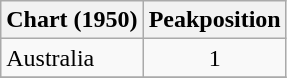<table class="wikitable">
<tr>
<th>Chart (1950)</th>
<th>Peakposition</th>
</tr>
<tr>
<td>Australia</td>
<td align="center">1</td>
</tr>
<tr>
</tr>
</table>
